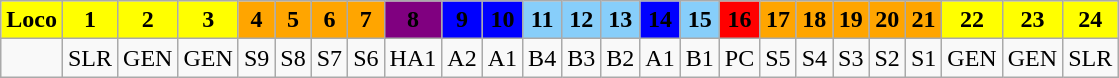<table class="wikitable plainrowheaders unsortable" style="text-align:center">
<tr>
<th rowspan="1" scope="col" style="background:yellow;">Loco</th>
<th rowspan="1" scope="col" style="background:yellow;">1</th>
<th rowspan="1" scope="col" style="background:yellow;">2</th>
<th rowspan="1" scope="col" style="background:yellow;">3</th>
<th rowspan="1" scope="col" style="background:orange;">4</th>
<th rowspan="1" scope="col" style="background:orange;">5</th>
<th rowspan="1" scope="col" style="background:orange;">6</th>
<th rowspan="1" scope="col" style="background:orange;">7</th>
<th rowspan="1" scope="col" style="background:purple;">8</th>
<th rowspan="1" scope="col" style="background:rgb(0,0,255);">9</th>
<th rowspan="1" scope="col" style="background:rgb(0,0,255);">10</th>
<th rowspan="1" scope="col" style="background:lightskyblue;">11</th>
<th rowspan="1" scope="col" style="background:lightskyblue;">12</th>
<th rowspan="1" scope="col" style="background:lightskyblue;">13</th>
<th rowspan="1" scope="col" style="background:rgb(0,0,255);">14</th>
<th rowspan="1" scope="col" style="background:lightskyblue;">15</th>
<th rowspan="1" scope="col" style="background:red;">16</th>
<th rowspan="1" scope="col" style="background:orange;">17</th>
<th rowspan="1" scope="col" style="background:orange;">18</th>
<th rowspan="1" scope="col" style="background:orange;">19</th>
<th rowspan="1" scope="col" style="background:orange;">20</th>
<th rowspan="1" scope="col" style="background:orange;">21</th>
<th rowspan="1" scope="col" style="background:yellow;">22</th>
<th rowspan="1" scope="col" style="background:yellow;">23</th>
<th rowspan="1" scope="col" style="background:yellow;">24</th>
</tr>
<tr>
<td></td>
<td>SLR</td>
<td>GEN</td>
<td>GEN</td>
<td>S9</td>
<td>S8</td>
<td>S7</td>
<td>S6</td>
<td>HA1</td>
<td>A2</td>
<td>A1</td>
<td>B4</td>
<td>B3</td>
<td>B2</td>
<td>A1</td>
<td>B1</td>
<td>PC</td>
<td>S5</td>
<td>S4</td>
<td>S3</td>
<td>S2</td>
<td>S1</td>
<td>GEN</td>
<td>GEN</td>
<td>SLR</td>
</tr>
</table>
